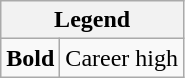<table class="wikitable mw-collapsible mw-collapsed">
<tr>
<th colspan="2">Legend</th>
</tr>
<tr>
<td><strong>Bold</strong></td>
<td>Career high</td>
</tr>
</table>
